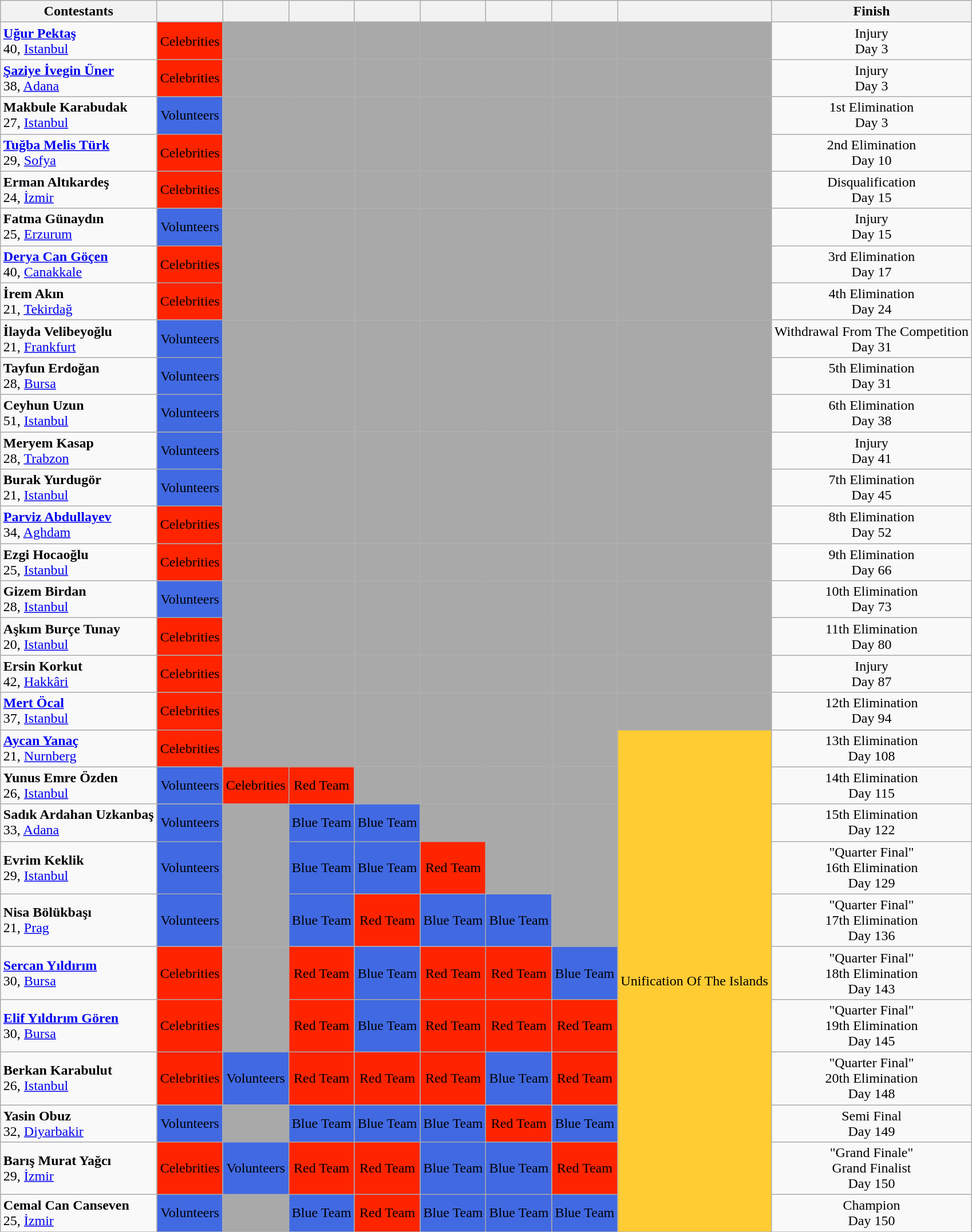<table class="wikitable sortable mw-collapsible mw-collapsed" style="margin:auto; text-align:center">
<tr>
<th>Contestants</th>
<th></th>
<th></th>
<th></th>
<th></th>
<th></th>
<th></th>
<th></th>
<th></th>
<th>Finish</th>
</tr>
<tr>
<td align="left"><strong><a href='#'>Uğur Pektaş</a></strong><br>40, <a href='#'>Istanbul</a></td>
<td bgcolor="#FF2400" align=center><span>Celebrities</span></td>
<td bgcolor="darkgray"></td>
<td bgcolor="darkgray"></td>
<td bgcolor="darkgray"></td>
<td bgcolor="darkgray"></td>
<td bgcolor="darkgray"></td>
<td bgcolor="darkgray"></td>
<td bgcolor="darkgray"></td>
<td>Injury<br>Day 3</td>
</tr>
<tr>
<td align="left"><strong><a href='#'> Şaziye İvegin Üner</a></strong><br>38, <a href='#'>Adana</a></td>
<td bgcolor="#FF2400" align=center><span>Celebrities</span></td>
<td bgcolor="darkgray"></td>
<td bgcolor="darkgray"></td>
<td bgcolor="darkgray"></td>
<td bgcolor="darkgray"></td>
<td bgcolor="darkgray"></td>
<td bgcolor="darkgray"></td>
<td bgcolor="darkgray"></td>
<td>Injury<br>Day 3</td>
</tr>
<tr>
<td align="left"><strong>Makbule Karabudak</strong><br>27, <a href='#'>Istanbul</a></td>
<td bgcolor="#4169E1" align=center><span>Volunteers</span></td>
<td bgcolor="darkgray"></td>
<td bgcolor="darkgray"></td>
<td bgcolor="darkgray"></td>
<td bgcolor="darkgray"></td>
<td bgcolor="darkgray"></td>
<td bgcolor="darkgray"></td>
<td bgcolor="darkgray"></td>
<td>1st Elimination<br>Day 3</td>
</tr>
<tr>
<td align="left"><strong><a href='#'>Tuğba Melis Türk</a></strong><br>29, <a href='#'>Sofya</a></td>
<td bgcolor="#FF2400" align=center><span>Celebrities</span></td>
<td bgcolor="darkgray"></td>
<td bgcolor="darkgray"></td>
<td bgcolor="darkgray"></td>
<td bgcolor="darkgray"></td>
<td bgcolor="darkgray"></td>
<td bgcolor="darkgray"></td>
<td bgcolor="darkgray"></td>
<td>2nd Elimination<br>Day 10</td>
</tr>
<tr>
<td align="left"><strong>Erman Altıkardeş</strong><br>24, <a href='#'>İzmir</a></td>
<td bgcolor="#FF2400" align=center><span>Celebrities</span></td>
<td bgcolor="darkgray"></td>
<td bgcolor="darkgray"></td>
<td bgcolor="darkgray"></td>
<td bgcolor="darkgray"></td>
<td bgcolor="darkgray"></td>
<td bgcolor="darkgray"></td>
<td bgcolor="darkgray"></td>
<td>Disqualification<br>Day 15</td>
</tr>
<tr>
<td align="left"><strong>Fatma Günaydın</strong><br>25, <a href='#'>Erzurum</a></td>
<td bgcolor="#4169E1" align=center><span>Volunteers</span></td>
<td bgcolor="darkgray"></td>
<td bgcolor="darkgray"></td>
<td bgcolor="darkgray"></td>
<td bgcolor="darkgray"></td>
<td bgcolor="darkgray"></td>
<td bgcolor="darkgray"></td>
<td bgcolor="darkgray"></td>
<td>Injury<br>Day 15</td>
</tr>
<tr>
<td align="left"><strong><a href='#'>Derya Can Göçen</a></strong><br>40, <a href='#'>Canakkale</a></td>
<td bgcolor="#FF2400" align=center><span>Celebrities</span></td>
<td bgcolor="darkgray"></td>
<td bgcolor="darkgray"></td>
<td bgcolor="darkgray"></td>
<td bgcolor="darkgray"></td>
<td bgcolor="darkgray"></td>
<td bgcolor="darkgray"></td>
<td bgcolor="darkgray"></td>
<td>3rd Elimination<br>Day 17</td>
</tr>
<tr>
<td align="left"><strong>İrem Akın</strong><br>21, <a href='#'>Tekirdağ</a></td>
<td bgcolor="#FF2400" align=center><span>Celebrities</span></td>
<td bgcolor="darkgray"></td>
<td bgcolor="darkgray"></td>
<td bgcolor="darkgray"></td>
<td bgcolor="darkgray"></td>
<td bgcolor="darkgray"></td>
<td bgcolor="darkgray"></td>
<td bgcolor="darkgray"></td>
<td>4th Elimination<br>Day 24</td>
</tr>
<tr>
<td align="left"><strong>İlayda Velibeyoğlu</strong><br>21, <a href='#'>Frankfurt</a></td>
<td bgcolor="#4169E1" align=center><span>Volunteers</span></td>
<td bgcolor="darkgray"></td>
<td bgcolor="darkgray"></td>
<td bgcolor="darkgray"></td>
<td bgcolor="darkgray"></td>
<td bgcolor="darkgray"></td>
<td bgcolor="darkgray"></td>
<td bgcolor="darkgray"></td>
<td>Withdrawal From The Competition<br>Day 31</td>
</tr>
<tr>
<td align="left"><strong>Tayfun Erdoğan</strong><br>28, <a href='#'>Bursa</a></td>
<td bgcolor="#4169E1" align=center><span>Volunteers</span></td>
<td bgcolor="darkgray"></td>
<td bgcolor="darkgray"></td>
<td bgcolor="darkgray"></td>
<td bgcolor="darkgray"></td>
<td bgcolor="darkgray"></td>
<td bgcolor="darkgray"></td>
<td bgcolor="darkgray"></td>
<td>5th Elimination<br>Day 31</td>
</tr>
<tr>
<td align="left"><strong>Ceyhun Uzun</strong><br>51, <a href='#'>Istanbul</a></td>
<td bgcolor="#4169E1" align=center><span>Volunteers</span></td>
<td bgcolor="darkgray"></td>
<td bgcolor="darkgray"></td>
<td bgcolor="darkgray"></td>
<td bgcolor="darkgray"></td>
<td bgcolor="darkgray"></td>
<td bgcolor="darkgray"></td>
<td bgcolor="darkgray"></td>
<td>6th Elimination<br>Day 38</td>
</tr>
<tr>
<td align="left"><strong>Meryem Kasap</strong><br>28, <a href='#'>Trabzon</a></td>
<td bgcolor="#4169E1" align=center><span>Volunteers</span></td>
<td bgcolor="darkgray"></td>
<td bgcolor="darkgray"></td>
<td bgcolor="darkgray"></td>
<td bgcolor="darkgray"></td>
<td bgcolor="darkgray"></td>
<td bgcolor="darkgray"></td>
<td bgcolor="darkgray"></td>
<td>Injury<br>Day 41</td>
</tr>
<tr>
<td align="left"><strong>Burak Yurdugör</strong><br>21, <a href='#'>Istanbul</a></td>
<td bgcolor="#4169E1" align=center><span>Volunteers</span></td>
<td bgcolor="darkgray"></td>
<td bgcolor="darkgray"></td>
<td bgcolor="darkgray"></td>
<td bgcolor="darkgray"></td>
<td bgcolor="darkgray"></td>
<td bgcolor="darkgray"></td>
<td bgcolor="darkgray"></td>
<td>7th Elimination<br>Day 45</td>
</tr>
<tr>
<td align="left"><strong><a href='#'>Parviz Abdullayev</a></strong><br>34, <a href='#'>Aghdam</a></td>
<td bgcolor="#FF2400" align=center><span>Celebrities</span></td>
<td bgcolor="darkgray"></td>
<td bgcolor="darkgray"></td>
<td bgcolor="darkgray"></td>
<td bgcolor="darkgray"></td>
<td bgcolor="darkgray"></td>
<td bgcolor="darkgray"></td>
<td bgcolor="darkgray"></td>
<td>8th Elimination<br>Day 52</td>
</tr>
<tr>
<td align="left"><strong>Ezgi Hocaoğlu</strong><br>25, <a href='#'>Istanbul</a></td>
<td bgcolor="#FF2400" align=center><span>Celebrities</span></td>
<td bgcolor="darkgray"></td>
<td bgcolor="darkgray"></td>
<td bgcolor="darkgray"></td>
<td bgcolor="darkgray"></td>
<td bgcolor="darkgray"></td>
<td bgcolor="darkgray"></td>
<td bgcolor="darkgray"></td>
<td>9th Elimination<br>Day 66</td>
</tr>
<tr>
<td align="left"><strong>Gizem Birdan</strong><br>28, <a href='#'>Istanbul</a></td>
<td bgcolor="#4169E1" align=center><span>Volunteers</span></td>
<td bgcolor="darkgray"></td>
<td bgcolor="darkgray"></td>
<td bgcolor="darkgray"></td>
<td bgcolor="darkgray"></td>
<td bgcolor="darkgray"></td>
<td bgcolor="darkgray"></td>
<td bgcolor="darkgray"></td>
<td>10th Elimination<br>Day 73</td>
</tr>
<tr>
<td align="left"><strong>Aşkım Burçe Tunay</strong><br>20, <a href='#'>Istanbul</a></td>
<td bgcolor="#FF2400" align=center><span>Celebrities</span></td>
<td bgcolor="darkgray"></td>
<td bgcolor="darkgray"></td>
<td bgcolor="darkgray"></td>
<td bgcolor="darkgray"></td>
<td bgcolor="darkgray"></td>
<td bgcolor="darkgray"></td>
<td bgcolor="darkgray"></td>
<td>11th Elimination<br>Day 80</td>
</tr>
<tr>
<td align="left"><strong>Ersin Korkut</strong><br>42, <a href='#'>Hakkâri</a></td>
<td bgcolor="#FF2400" align=center><span>Celebrities</span></td>
<td bgcolor="darkgray"></td>
<td bgcolor="darkgray"></td>
<td bgcolor="darkgray"></td>
<td bgcolor="darkgray"></td>
<td bgcolor="darkgray"></td>
<td bgcolor="darkgray"></td>
<td bgcolor="darkgray"></td>
<td>Injury<br>Day 87</td>
</tr>
<tr>
<td align="left"><strong><a href='#'>Mert Öcal</a></strong><br>37, <a href='#'>Istanbul</a></td>
<td bgcolor="#FF2400" align=center><span>Celebrities</span></td>
<td bgcolor="darkgray"></td>
<td bgcolor="darkgray"></td>
<td bgcolor="darkgray"></td>
<td bgcolor="darkgray"></td>
<td bgcolor="darkgray"></td>
<td bgcolor="darkgray"></td>
<td bgcolor="darkgray"></td>
<td>12th Elimination<br>Day 94</td>
</tr>
<tr>
<td align="left"><strong><a href='#'>Aycan Yanaç</a></strong><br>21, <a href='#'>Nurnberg</a></td>
<td bgcolor="#FF2400" align=center><span>Celebrities</span></td>
<td bgcolor="darkgray"></td>
<td bgcolor="darkgray"></td>
<td bgcolor="darkgray"></td>
<td bgcolor="darkgray"></td>
<td bgcolor="darkgray"></td>
<td bgcolor="darkgray"></td>
<td bgcolor="#FFCC33" align="center" rowspan="11">Unification Of The Islands</td>
<td>13th Elimination<br>Day 108</td>
</tr>
<tr>
<td align="left"><strong>Yunus Emre Özden</strong><br>26, <a href='#'>Istanbul</a></td>
<td bgcolor="#4169E1" align=center><span>Volunteers</span></td>
<td bgcolor="#FF2400" align=center><span>Celebrities</span></td>
<td bgcolor="#FF2400" align=center><span>Red Team</span></td>
<td bgcolor="darkgray"></td>
<td bgcolor="darkgray"></td>
<td bgcolor="darkgray"></td>
<td bgcolor="darkgray"></td>
<td>14th Elimination<br>Day 115</td>
</tr>
<tr>
<td align="left"><strong>Sadık Ardahan Uzkanbaş</strong><br>33, <a href='#'>Adana</a></td>
<td bgcolor="#4169E1" align=center><span>Volunteers</span></td>
<td bgcolor="darkgray"></td>
<td bgcolor="#4169E1" align=center><span>Blue Team</span></td>
<td bgcolor="#4169E1" align=center><span>Blue Team</span></td>
<td bgcolor="darkgray"></td>
<td bgcolor="darkgray"></td>
<td bgcolor="darkgray"></td>
<td>15th Elimination<br>Day 122</td>
</tr>
<tr>
<td align="left"><strong>Evrim Keklik</strong><br>29, <a href='#'>Istanbul</a></td>
<td bgcolor="#4169E1" align=center><span>Volunteers</span></td>
<td bgcolor="darkgray"></td>
<td bgcolor="#4169E1" align=center><span>Blue Team</span></td>
<td bgcolor="#4169E1" align=center><span>Blue Team</span></td>
<td bgcolor="#FF2400" align=center><span>Red Team</span></td>
<td bgcolor="darkgray"></td>
<td bgcolor="darkgray"></td>
<td>"Quarter Final"<br>16th Elimination<br>Day 129</td>
</tr>
<tr>
<td align="left"><strong>Nisa Bölükbaşı</strong><br>21, <a href='#'>Prag</a></td>
<td bgcolor="#4169E1" align=center><span>Volunteers</span></td>
<td bgcolor="darkgray"></td>
<td bgcolor="#4169E1" align=center><span>Blue Team</span></td>
<td bgcolor="#FF2400" align=center><span>Red Team</span></td>
<td bgcolor="#4169E1" align=center><span>Blue Team</span></td>
<td bgcolor="#4169E1" align=center><span>Blue Team</span></td>
<td bgcolor="darkgray"></td>
<td>"Quarter Final"<br>17th Elimination<br>Day 136</td>
</tr>
<tr>
<td align="left"><strong><a href='#'>Sercan Yıldırım</a></strong><br>30, <a href='#'>Bursa</a></td>
<td bgcolor="#FF2400" align=center><span>Celebrities</span></td>
<td bgcolor="darkgray"></td>
<td bgcolor="#FF2400" align=center><span>Red Team</span></td>
<td bgcolor="#4169E1" align=center><span>Blue Team</span></td>
<td bgcolor="#FF2400" align=center><span>Red Team</span></td>
<td bgcolor="#FF2400" align=center><span>Red Team</span></td>
<td bgcolor="#4169E1" align=center><span>Blue Team</span></td>
<td>"Quarter Final"<br>18th Elimination<br>Day 143</td>
</tr>
<tr>
<td align="left"><strong><a href='#'> Elif Yıldırım Gören</a></strong><br>30, <a href='#'>Bursa</a></td>
<td bgcolor="#FF2400" align=center><span>Celebrities</span></td>
<td bgcolor="darkgray"></td>
<td bgcolor="#FF2400" align=center><span>Red Team</span></td>
<td bgcolor="#4169E1" align=center><span>Blue Team</span></td>
<td bgcolor="#FF2400" align=center><span>Red Team</span></td>
<td bgcolor="#FF2400" align=center><span>Red Team</span></td>
<td bgcolor="#FF2400" align=center><span>Red Team</span></td>
<td>"Quarter Final"<br>19th Elimination<br>Day 145</td>
</tr>
<tr>
<td align="left"><strong>Berkan Karabulut</strong><br>26, <a href='#'>Istanbul</a></td>
<td bgcolor="#FF2400" align=center><span>Celebrities</span></td>
<td bgcolor="#4169E1" align=center><span>Volunteers</span></td>
<td bgcolor="#FF2400" align=center><span>Red Team</span></td>
<td bgcolor="#FF2400" align=center><span>Red Team</span></td>
<td bgcolor="#FF2400" align=center><span>Red Team</span></td>
<td bgcolor="#4169E1" align=center><span>Blue Team</span></td>
<td bgcolor="#FF2400" align=center><span>Red Team</span></td>
<td>"Quarter Final"<br>20th Elimination<br>Day 148</td>
</tr>
<tr>
<td align="left"><strong>Yasin Obuz</strong><br>32, <a href='#'>Diyarbakir</a></td>
<td bgcolor="#4169E1" align=center><span>Volunteers</span></td>
<td bgcolor="darkgray"></td>
<td bgcolor="#4169E1" align=center><span>Blue Team</span></td>
<td bgcolor="#4169E1" align=center><span>Blue Team</span></td>
<td bgcolor="#4169E1" align=center><span>Blue Team</span></td>
<td bgcolor="#FF2400" align=center><span>Red Team</span></td>
<td bgcolor="#4169E1" align=center><span>Blue Team</span></td>
<td>Semi Final<br>Day 149</td>
</tr>
<tr>
<td align="left"><strong>Barış Murat Yağcı</strong><br>29, <a href='#'>İzmir</a></td>
<td bgcolor="#FF2400" align=center><span>Celebrities</span></td>
<td bgcolor="#4169E1" align=center><span>Volunteers</span></td>
<td bgcolor="#FF2400" align=center><span>Red Team</span></td>
<td bgcolor="#FF2400" align=center><span>Red Team</span></td>
<td bgcolor="#4169E1" align=center><span>Blue Team</span></td>
<td bgcolor="#4169E1" align=center><span>Blue Team</span></td>
<td bgcolor="#FF2400" align=center><span>Red Team</span></td>
<td>"Grand Finale"<br>Grand Finalist<br>Day 150</td>
</tr>
<tr>
<td align="left"><strong>Cemal Can Canseven</strong><br>25, <a href='#'>İzmir</a></td>
<td bgcolor="#4169E1" align=center><span>Volunteers</span></td>
<td bgcolor="darkgray"></td>
<td bgcolor="#4169E1" align=center><span>Blue Team</span></td>
<td bgcolor="#FF2400" align=center><span>Red Team</span></td>
<td bgcolor="#4169E1" align=center><span>Blue Team</span></td>
<td bgcolor="#4169E1" align=center><span>Blue Team</span></td>
<td bgcolor="#4169E1" align=center><span>Blue Team</span></td>
<td>Champion<br>Day 150</td>
</tr>
<tr>
</tr>
</table>
